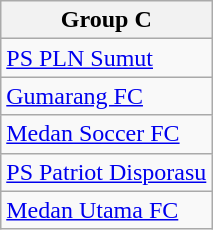<table class="wikitable">
<tr>
<th><strong>Group C</strong></th>
</tr>
<tr>
<td><a href='#'>PS PLN Sumut</a></td>
</tr>
<tr>
<td><a href='#'>Gumarang FC</a></td>
</tr>
<tr>
<td><a href='#'>Medan Soccer FC</a></td>
</tr>
<tr>
<td><a href='#'>PS Patriot Disporasu</a></td>
</tr>
<tr>
<td><a href='#'>Medan Utama FC</a></td>
</tr>
</table>
